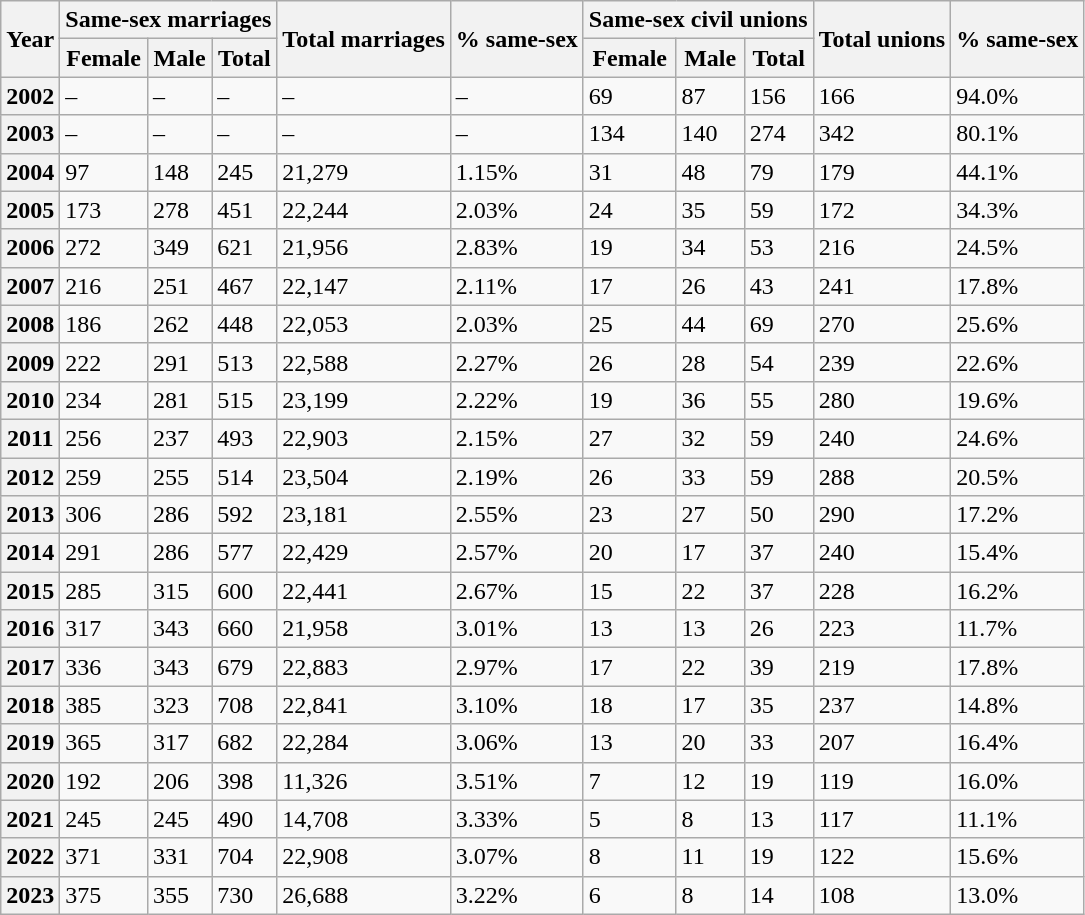<table class="wikitable" style="text-align:left;">
<tr>
<th rowspan=2>Year</th>
<th colspan=3 align=center>Same-sex marriages</th>
<th rowspan=2>Total marriages</th>
<th rowspan=2>% same-sex</th>
<th colspan=3 align=center>Same-sex civil unions</th>
<th rowspan=2>Total unions</th>
<th rowspan=2>% same-sex</th>
</tr>
<tr>
<th>Female</th>
<th>Male</th>
<th>Total</th>
<th>Female</th>
<th>Male</th>
<th>Total</th>
</tr>
<tr>
<th>2002</th>
<td>–</td>
<td>–</td>
<td>–</td>
<td>–</td>
<td>–</td>
<td>69</td>
<td>87</td>
<td>156</td>
<td>166</td>
<td>94.0%</td>
</tr>
<tr>
<th>2003</th>
<td>–</td>
<td>–</td>
<td>–</td>
<td>–</td>
<td>–</td>
<td>134</td>
<td>140</td>
<td>274</td>
<td>342</td>
<td>80.1%</td>
</tr>
<tr>
<th>2004</th>
<td>97</td>
<td>148</td>
<td>245</td>
<td>21,279</td>
<td>1.15%</td>
<td>31</td>
<td>48</td>
<td>79</td>
<td>179</td>
<td>44.1%</td>
</tr>
<tr>
<th>2005</th>
<td>173</td>
<td>278</td>
<td>451</td>
<td>22,244</td>
<td>2.03%</td>
<td>24</td>
<td>35</td>
<td>59</td>
<td>172</td>
<td>34.3%</td>
</tr>
<tr>
<th>2006</th>
<td>272</td>
<td>349</td>
<td>621</td>
<td>21,956</td>
<td>2.83%</td>
<td>19</td>
<td>34</td>
<td>53</td>
<td>216</td>
<td>24.5%</td>
</tr>
<tr>
<th>2007</th>
<td>216</td>
<td>251</td>
<td>467</td>
<td>22,147</td>
<td>2.11%</td>
<td>17</td>
<td>26</td>
<td>43</td>
<td>241</td>
<td>17.8%</td>
</tr>
<tr>
<th>2008</th>
<td>186</td>
<td>262</td>
<td>448</td>
<td>22,053</td>
<td>2.03%</td>
<td>25</td>
<td>44</td>
<td>69</td>
<td>270</td>
<td>25.6%</td>
</tr>
<tr>
<th>2009</th>
<td>222</td>
<td>291</td>
<td>513</td>
<td>22,588</td>
<td>2.27%</td>
<td>26</td>
<td>28</td>
<td>54</td>
<td>239</td>
<td>22.6%</td>
</tr>
<tr>
<th>2010</th>
<td>234</td>
<td>281</td>
<td>515</td>
<td>23,199</td>
<td>2.22%</td>
<td>19</td>
<td>36</td>
<td>55</td>
<td>280</td>
<td>19.6%</td>
</tr>
<tr>
<th>2011</th>
<td>256</td>
<td>237</td>
<td>493</td>
<td>22,903</td>
<td>2.15%</td>
<td>27</td>
<td>32</td>
<td>59</td>
<td>240</td>
<td>24.6%</td>
</tr>
<tr>
<th>2012</th>
<td>259</td>
<td>255</td>
<td>514</td>
<td>23,504</td>
<td>2.19%</td>
<td>26</td>
<td>33</td>
<td>59</td>
<td>288</td>
<td>20.5%</td>
</tr>
<tr>
<th>2013</th>
<td>306</td>
<td>286</td>
<td>592</td>
<td>23,181</td>
<td>2.55%</td>
<td>23</td>
<td>27</td>
<td>50</td>
<td>290</td>
<td>17.2%</td>
</tr>
<tr>
<th>2014</th>
<td>291</td>
<td>286</td>
<td>577</td>
<td>22,429</td>
<td>2.57%</td>
<td>20</td>
<td>17</td>
<td>37</td>
<td>240</td>
<td>15.4%</td>
</tr>
<tr>
<th>2015</th>
<td>285</td>
<td>315</td>
<td>600</td>
<td>22,441</td>
<td>2.67%</td>
<td>15</td>
<td>22</td>
<td>37</td>
<td>228</td>
<td>16.2%</td>
</tr>
<tr>
<th>2016</th>
<td>317</td>
<td>343</td>
<td>660</td>
<td>21,958</td>
<td>3.01%</td>
<td>13</td>
<td>13</td>
<td>26</td>
<td>223</td>
<td>11.7%</td>
</tr>
<tr>
<th>2017</th>
<td>336</td>
<td>343</td>
<td>679</td>
<td>22,883</td>
<td>2.97%</td>
<td>17</td>
<td>22</td>
<td>39</td>
<td>219</td>
<td>17.8%</td>
</tr>
<tr>
<th>2018</th>
<td>385</td>
<td>323</td>
<td>708</td>
<td>22,841</td>
<td>3.10%</td>
<td>18</td>
<td>17</td>
<td>35</td>
<td>237</td>
<td>14.8%</td>
</tr>
<tr>
<th>2019</th>
<td>365</td>
<td>317</td>
<td>682</td>
<td>22,284</td>
<td>3.06%</td>
<td>13</td>
<td>20</td>
<td>33</td>
<td>207</td>
<td>16.4%</td>
</tr>
<tr>
<th>2020</th>
<td>192</td>
<td>206</td>
<td>398</td>
<td>11,326</td>
<td>3.51%</td>
<td>7</td>
<td>12</td>
<td>19</td>
<td>119</td>
<td>16.0%</td>
</tr>
<tr>
<th>2021</th>
<td>245</td>
<td>245</td>
<td>490</td>
<td>14,708</td>
<td>3.33%</td>
<td>5</td>
<td>8</td>
<td>13</td>
<td>117</td>
<td>11.1%</td>
</tr>
<tr>
<th>2022</th>
<td>371</td>
<td>331</td>
<td>704</td>
<td>22,908</td>
<td>3.07%</td>
<td>8</td>
<td>11</td>
<td>19</td>
<td>122</td>
<td>15.6%</td>
</tr>
<tr>
<th>2023</th>
<td>375</td>
<td>355</td>
<td>730</td>
<td>26,688</td>
<td>3.22%</td>
<td>6</td>
<td>8</td>
<td>14</td>
<td>108</td>
<td>13.0%</td>
</tr>
</table>
